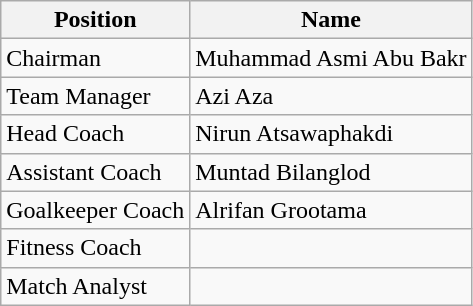<table class="wikitable">
<tr>
<th>Position</th>
<th>Name</th>
</tr>
<tr>
<td>Chairman</td>
<td> Muhammad Asmi Abu Bakr</td>
</tr>
<tr>
<td>Team Manager</td>
<td> Azi Aza</td>
</tr>
<tr>
<td>Head Coach</td>
<td> Nirun Atsawaphakdi</td>
</tr>
<tr>
<td>Assistant Coach</td>
<td> Muntad Bilanglod</td>
</tr>
<tr>
<td>Goalkeeper Coach</td>
<td> Alrifan Grootama</td>
</tr>
<tr>
<td>Fitness Coach</td>
<td></td>
</tr>
<tr>
<td>Match Analyst</td>
<td></td>
</tr>
</table>
